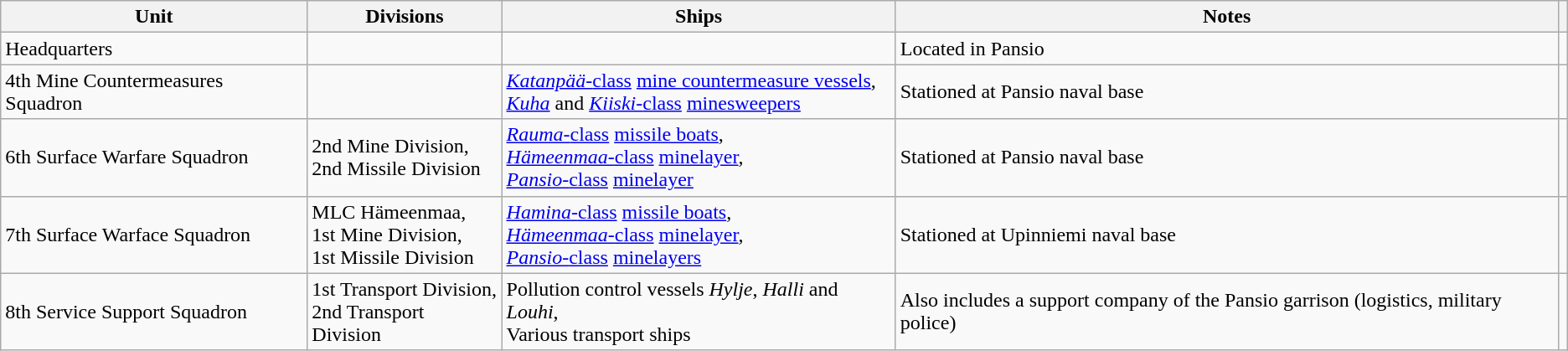<table class="wikitable">
<tr>
<th>Unit</th>
<th>Divisions</th>
<th>Ships</th>
<th>Notes</th>
<th></th>
</tr>
<tr>
<td>Headquarters</td>
<td></td>
<td></td>
<td>Located in Pansio</td>
<td></td>
</tr>
<tr>
<td>4th Mine Countermeasures Squadron</td>
<td></td>
<td><a href='#'><em>Katanpää-</em>class</a> <a href='#'>mine countermeasure vessels</a>,<br><a href='#'><em>Kuha</em></a> and <a href='#'><em>Kiiski-</em>class</a> <a href='#'>minesweepers</a></td>
<td>Stationed at Pansio naval base</td>
<td></td>
</tr>
<tr>
<td>6th Surface Warfare Squadron</td>
<td>2nd Mine Division,<br>2nd Missile Division</td>
<td><a href='#'><em>Rauma-</em>class</a> <a href='#'>missile boats</a>,<br><a href='#'><em>Hämeenmaa-</em>class</a> <a href='#'>minelayer</a>,<br><a href='#'><em>Pansio-</em>class</a> <a href='#'>minelayer</a></td>
<td>Stationed at Pansio naval base</td>
<td></td>
</tr>
<tr>
<td>7th Surface Warface Squadron</td>
<td>MLC Hämeenmaa,<br>1st Mine Division,<br>1st Missile Division</td>
<td><a href='#'><em>Hamina-</em>class</a> <a href='#'>missile boats</a>,<br><a href='#'><em>Hämeenmaa-</em>class</a> <a href='#'>minelayer</a>,<br><a href='#'><em>Pansio-</em>class</a> <a href='#'>minelayers</a></td>
<td>Stationed at Upinniemi naval base</td>
<td></td>
</tr>
<tr>
<td>8th Service Support Squadron</td>
<td>1st Transport Division,<br>2nd Transport Division</td>
<td>Pollution control vessels <em>Hylje</em>, <em>Halli</em> and <em>Louhi</em>,<br>Various transport ships</td>
<td>Also includes a support company of the Pansio garrison (logistics, military police)</td>
<td></td>
</tr>
</table>
